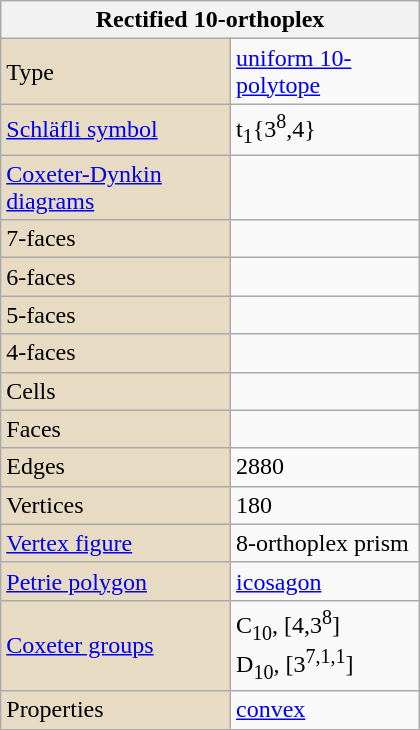<table class="wikitable" align="right" style="margin-left:10px" width="280">
<tr>
<th bgcolor=#e7dcc3 colspan=2>Rectified 10-orthoplex</th>
</tr>
<tr>
<td bgcolor=#e7dcc3>Type</td>
<td><a href='#'>uniform 10-polytope</a></td>
</tr>
<tr>
<td bgcolor=#e7dcc3><a href='#'>Schläfli symbol</a></td>
<td>t<sub>1</sub>{3<sup>8</sup>,4}</td>
</tr>
<tr>
<td bgcolor=#e7dcc3><a href='#'>Coxeter-Dynkin diagrams</a></td>
<td><br></td>
</tr>
<tr>
<td bgcolor=#e7dcc3>7-faces</td>
<td></td>
</tr>
<tr>
<td bgcolor=#e7dcc3>6-faces</td>
<td></td>
</tr>
<tr>
<td bgcolor=#e7dcc3>5-faces</td>
<td></td>
</tr>
<tr>
<td bgcolor=#e7dcc3>4-faces</td>
<td></td>
</tr>
<tr>
<td bgcolor=#e7dcc3>Cells</td>
<td></td>
</tr>
<tr>
<td bgcolor=#e7dcc3>Faces</td>
<td></td>
</tr>
<tr>
<td bgcolor=#e7dcc3>Edges</td>
<td>2880</td>
</tr>
<tr>
<td bgcolor=#e7dcc3>Vertices</td>
<td>180</td>
</tr>
<tr>
<td bgcolor=#e7dcc3><a href='#'>Vertex figure</a></td>
<td>8-orthoplex prism</td>
</tr>
<tr>
<td bgcolor=#e7dcc3><a href='#'>Petrie polygon</a></td>
<td><a href='#'>icosagon</a></td>
</tr>
<tr>
<td bgcolor=#e7dcc3><a href='#'>Coxeter groups</a></td>
<td>C<sub>10</sub>, [4,3<sup>8</sup>]<br>D<sub>10</sub>, [3<sup>7,1,1</sup>]</td>
</tr>
<tr>
<td bgcolor=#e7dcc3>Properties</td>
<td><a href='#'>convex</a></td>
</tr>
</table>
